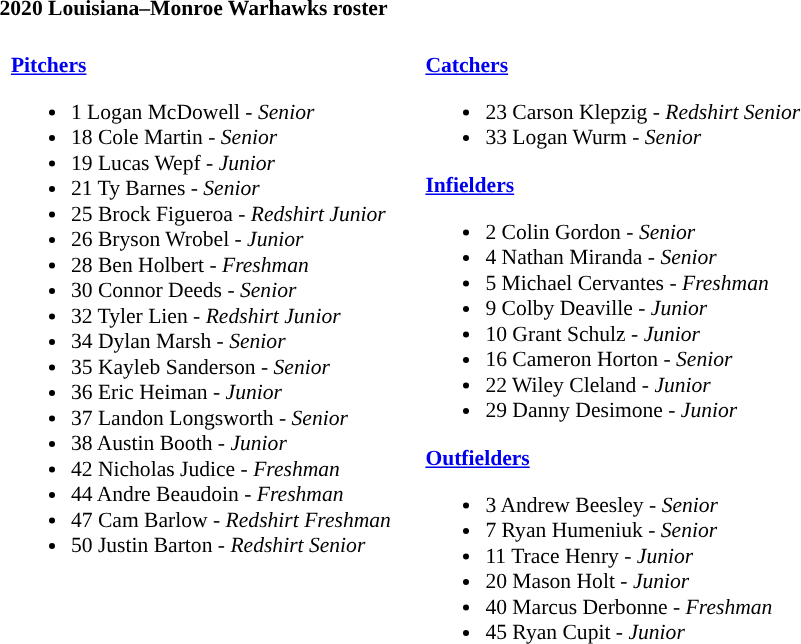<table class="toccolours" style="text-align: left; font-size:90%;">
<tr>
<th colspan="9">2020 Louisiana–Monroe Warhawks roster</th>
</tr>
<tr>
<td width="03"> </td>
<td valign="top"><br><strong><a href='#'>Pitchers</a></strong><ul><li>1 Logan McDowell - <em>Senior</em></li><li>18 Cole Martin - <em>Senior</em></li><li>19 Lucas Wepf - <em>Junior</em></li><li>21 Ty Barnes - <em>Senior</em></li><li>25 Brock Figueroa - <em>Redshirt Junior</em></li><li>26 Bryson Wrobel - <em>Junior</em></li><li>28 Ben Holbert - <em>Freshman</em></li><li>30 Connor Deeds - <em>Senior</em></li><li>32 Tyler Lien - <em>Redshirt Junior</em></li><li>34 Dylan Marsh - <em>Senior</em></li><li>35 Kayleb Sanderson - <em>Senior</em></li><li>36 Eric Heiman - <em>Junior</em></li><li>37 Landon Longsworth - <em>Senior</em></li><li>38 Austin Booth - <em>Junior</em></li><li>42 Nicholas Judice - <em>Freshman</em></li><li>44 Andre Beaudoin - <em>Freshman</em></li><li>47 Cam Barlow - <em>Redshirt Freshman</em></li><li>50 Justin Barton - <em>Redshirt Senior</em></li></ul></td>
<td width="15"> </td>
<td valign="top"><br><strong><a href='#'>Catchers</a></strong><ul><li>23 Carson Klepzig - <em>Redshirt Senior</em></li><li>33 Logan Wurm - <em>Senior</em></li></ul><strong><a href='#'>Infielders</a></strong><ul><li>2 Colin Gordon - <em>Senior</em></li><li>4 Nathan Miranda - <em>Senior</em></li><li>5 Michael Cervantes - <em>Freshman</em></li><li>9 Colby Deaville - <em>Junior</em></li><li>10 Grant Schulz - <em>Junior</em></li><li>16 Cameron Horton - <em>Senior</em></li><li>22 Wiley Cleland - <em>Junior</em></li><li>29 Danny Desimone - <em>Junior</em></li></ul><strong><a href='#'>Outfielders</a></strong><ul><li>3 Andrew Beesley - <em>Senior</em></li><li>7 Ryan Humeniuk - <em>Senior</em></li><li>11 Trace Henry - <em>Junior</em></li><li>20 Mason Holt - <em>Junior</em></li><li>40 Marcus Derbonne - <em>Freshman</em></li><li>45 Ryan Cupit - <em>Junior</em></li></ul></td>
</tr>
</table>
